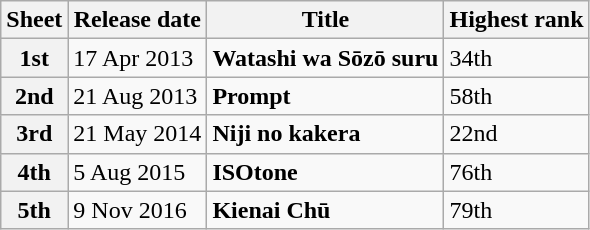<table class="wikitable">
<tr>
<th>Sheet</th>
<th>Release date</th>
<th>Title</th>
<th>Highest rank</th>
</tr>
<tr>
<th>1st</th>
<td>17 Apr 2013</td>
<td><strong>Watashi wa Sōzō suru</strong></td>
<td>34th</td>
</tr>
<tr>
<th>2nd</th>
<td>21 Aug 2013</td>
<td><strong>Prompt</strong></td>
<td>58th</td>
</tr>
<tr>
<th>3rd</th>
<td>21 May 2014</td>
<td><strong>Niji no kakera</strong></td>
<td>22nd</td>
</tr>
<tr>
<th>4th</th>
<td>5 Aug 2015</td>
<td><strong>ISOtone</strong></td>
<td>76th</td>
</tr>
<tr>
<th>5th</th>
<td>9 Nov 2016</td>
<td><strong>Kienai Chū</strong></td>
<td>79th</td>
</tr>
</table>
